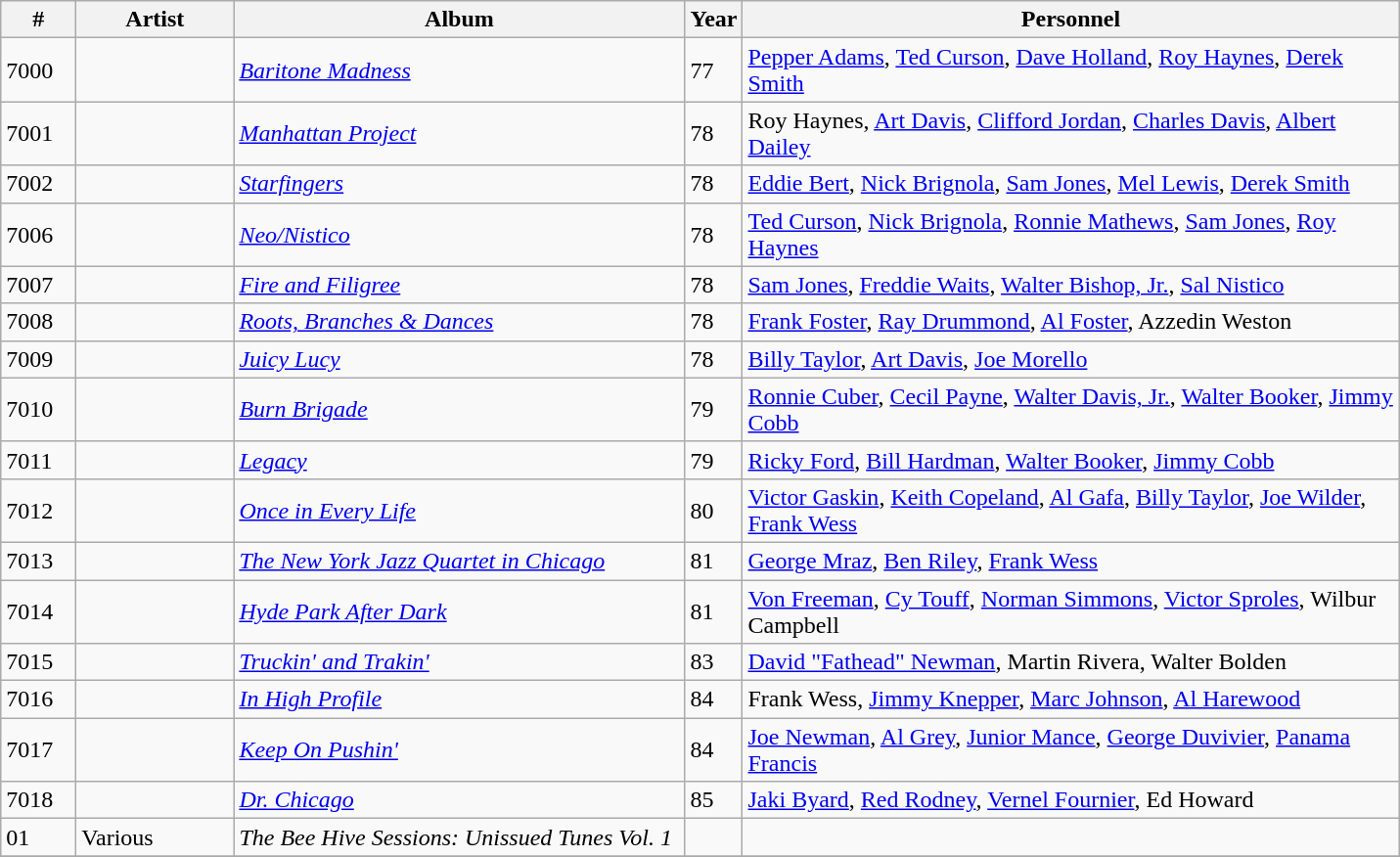<table class="wikitable sortable">
<tr>
<th align="center" valign="bottom" width="10">#</th>
<th align="center" valign="bottom" width="100">Artist</th>
<th align="center" valign="bottom" width="300">Album</th>
<th align="center" valign="bottom" width="10">Year</th>
<th align="center" valign="bottom" width="440">Personnel</th>
</tr>
<tr>
<td>7000</td>
<td></td>
<td><em><a href='#'>Baritone Madness</a></em></td>
<td>77</td>
<td><a href='#'>Pepper Adams</a>, <a href='#'>Ted Curson</a>, <a href='#'>Dave Holland</a>, <a href='#'>Roy Haynes</a>, <a href='#'>Derek Smith</a></td>
</tr>
<tr>
<td>7001   </td>
<td></td>
<td><em><a href='#'>Manhattan Project</a></em></td>
<td>78</td>
<td>Roy Haynes, <a href='#'>Art Davis</a>, <a href='#'>Clifford Jordan</a>, <a href='#'>Charles Davis</a>, <a href='#'>Albert Dailey</a></td>
</tr>
<tr>
<td>7002</td>
<td></td>
<td><em><a href='#'>Starfingers</a></em></td>
<td>78</td>
<td><a href='#'>Eddie Bert</a>, <a href='#'>Nick Brignola</a>, <a href='#'>Sam Jones</a>, <a href='#'>Mel Lewis</a>, <a href='#'>Derek Smith</a></td>
</tr>
<tr>
<td>7006</td>
<td></td>
<td><em><a href='#'>Neo/Nistico</a></em></td>
<td>78</td>
<td><a href='#'>Ted Curson</a>, <a href='#'>Nick Brignola</a>, <a href='#'>Ronnie Mathews</a>, <a href='#'>Sam Jones</a>, <a href='#'>Roy Haynes</a></td>
</tr>
<tr>
<td>7007</td>
<td></td>
<td><em><a href='#'>Fire and Filigree</a></em></td>
<td>78</td>
<td><a href='#'>Sam Jones</a>, <a href='#'>Freddie Waits</a>, <a href='#'>Walter Bishop, Jr.</a>, <a href='#'>Sal Nistico</a></td>
</tr>
<tr>
<td>7008</td>
<td></td>
<td><em><a href='#'>Roots, Branches & Dances</a></em></td>
<td>78</td>
<td><a href='#'>Frank Foster</a>, <a href='#'>Ray Drummond</a>, <a href='#'>Al Foster</a>, Azzedin Weston</td>
</tr>
<tr>
<td>7009</td>
<td></td>
<td><em><a href='#'>Juicy Lucy</a></em></td>
<td>78</td>
<td><a href='#'>Billy Taylor</a>, <a href='#'>Art Davis</a>, <a href='#'>Joe Morello</a></td>
</tr>
<tr>
<td>7010</td>
<td></td>
<td><em><a href='#'>Burn Brigade</a></em></td>
<td>79</td>
<td><a href='#'>Ronnie Cuber</a>, <a href='#'>Cecil Payne</a>, <a href='#'>Walter Davis, Jr.</a>, <a href='#'>Walter Booker</a>, <a href='#'>Jimmy Cobb</a></td>
</tr>
<tr>
<td>7011</td>
<td></td>
<td><em><a href='#'>Legacy</a></em></td>
<td>79</td>
<td><a href='#'>Ricky Ford</a>, <a href='#'>Bill Hardman</a>, <a href='#'>Walter Booker</a>, <a href='#'>Jimmy Cobb</a></td>
</tr>
<tr>
<td>7012</td>
<td></td>
<td><em><a href='#'>Once in Every Life</a></em></td>
<td>80</td>
<td><a href='#'>Victor Gaskin</a>, <a href='#'>Keith Copeland</a>, <a href='#'>Al Gafa</a>, <a href='#'>Billy Taylor</a>, <a href='#'>Joe Wilder</a>, <a href='#'>Frank Wess</a></td>
</tr>
<tr>
<td>7013</td>
<td></td>
<td><em><a href='#'>The New York Jazz Quartet in Chicago</a></em></td>
<td>81</td>
<td><a href='#'>George Mraz</a>, <a href='#'>Ben Riley</a>, <a href='#'>Frank Wess</a></td>
</tr>
<tr>
<td>7014</td>
<td></td>
<td><em><a href='#'>Hyde Park After Dark</a></em></td>
<td>81</td>
<td><a href='#'>Von Freeman</a>, <a href='#'>Cy Touff</a>, <a href='#'>Norman Simmons</a>, <a href='#'>Victor Sproles</a>, Wilbur Campbell</td>
</tr>
<tr>
<td>7015</td>
<td></td>
<td><em><a href='#'>Truckin' and Trakin'</a></em></td>
<td>83</td>
<td><a href='#'>David "Fathead" Newman</a>, Martin Rivera, Walter Bolden</td>
</tr>
<tr>
<td>7016</td>
<td></td>
<td><em><a href='#'>In High Profile</a></em></td>
<td>84</td>
<td>Frank Wess, <a href='#'>Jimmy Knepper</a>, <a href='#'>Marc Johnson</a>, <a href='#'>Al Harewood</a></td>
</tr>
<tr>
<td>7017</td>
<td></td>
<td><em><a href='#'>Keep On Pushin'</a></em></td>
<td>84</td>
<td><a href='#'>Joe Newman</a>, <a href='#'>Al Grey</a>, <a href='#'>Junior Mance</a>, <a href='#'>George Duvivier</a>, <a href='#'>Panama Francis</a></td>
</tr>
<tr>
<td>7018</td>
<td></td>
<td><em><a href='#'>Dr. Chicago</a></em></td>
<td>85</td>
<td><a href='#'>Jaki Byard</a>, <a href='#'>Red Rodney</a>, <a href='#'>Vernel Fournier</a>, Ed Howard</td>
</tr>
<tr>
<td>01</td>
<td>Various</td>
<td><em>The Bee Hive Sessions: Unissued Tunes Vol. 1</em></td>
<td></td>
<td></td>
</tr>
<tr>
</tr>
</table>
